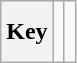<table class="wikitable" style="height:2.6em">
<tr>
<th>Key</th>
<td></td>
<td></td>
</tr>
</table>
